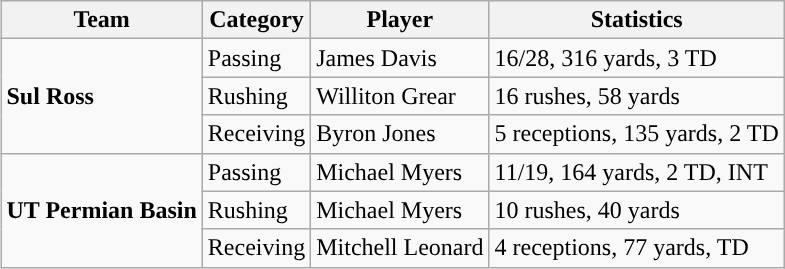<table class="wikitable" style="float: right;">
<tr>
<th>Team</th>
<th>Category</th>
<th>Player</th>
<th>Statistics</th>
</tr>
<tr>
<td rowspan=3><strong>Sul Ross</strong></td>
<td>Passing</td>
<td>James Davis</td>
<td>16/28, 316 yards, 3 TD</td>
</tr>
<tr>
<td>Rushing</td>
<td>Williton Grear</td>
<td>16 rushes, 58 yards</td>
</tr>
<tr>
<td>Receiving</td>
<td>Byron Jones</td>
<td>5 receptions, 135 yards, 2 TD</td>
</tr>
<tr>
<td rowspan=3><strong>UT Permian Basin</strong></td>
<td>Passing</td>
<td>Michael Myers</td>
<td>11/19, 164 yards, 2 TD, INT</td>
</tr>
<tr>
<td>Rushing</td>
<td>Michael Myers</td>
<td>10 rushes, 40 yards</td>
</tr>
<tr>
<td>Receiving</td>
<td>Mitchell Leonard</td>
<td>4 receptions, 77 yards, TD</td>
</tr>
</table>
